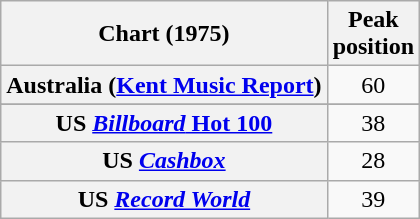<table class="wikitable sortable plainrowheaders" style="text-align:center">
<tr>
<th>Chart (1975)</th>
<th>Peak<br>position</th>
</tr>
<tr>
<th scope="row">Australia (<a href='#'>Kent Music Report</a>)</th>
<td>60</td>
</tr>
<tr>
</tr>
<tr>
<th scope="row">US <a href='#'><em>Billboard</em> Hot 100</a></th>
<td>38</td>
</tr>
<tr>
<th scope="row">US <em><a href='#'>Cashbox</a></em></th>
<td>28</td>
</tr>
<tr>
<th scope="row">US <em><a href='#'>Record World</a></em></th>
<td>39</td>
</tr>
</table>
